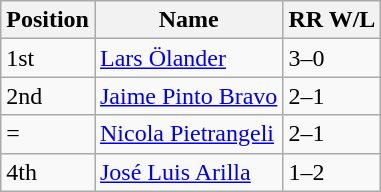<table class="wikitable">
<tr>
<th>Position</th>
<th>Name</th>
<th>RR W/L</th>
</tr>
<tr>
<td>1st</td>
<td> <a href='#'>Lars Ölander</a></td>
<td>3–0</td>
</tr>
<tr>
<td>2nd</td>
<td> <a href='#'>Jaime Pinto Bravo</a></td>
<td>2–1</td>
</tr>
<tr>
<td>=</td>
<td> <a href='#'>Nicola Pietrangeli</a></td>
<td>2–1</td>
</tr>
<tr>
<td>4th</td>
<td> <a href='#'>José Luis Arilla</a></td>
<td>1–2</td>
</tr>
</table>
